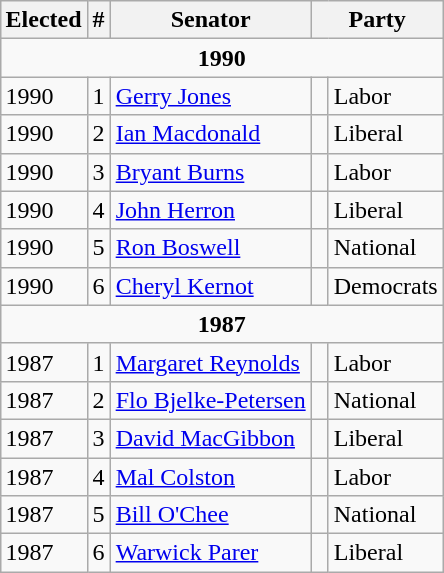<table class="wikitable" style="float:right;">
<tr>
<th>Elected</th>
<th>#</th>
<th>Senator</th>
<th colspan="2">Party</th>
</tr>
<tr>
<td style="text-align:center;" colspan="5"><strong>1990</strong></td>
</tr>
<tr>
<td>1990</td>
<td>1</td>
<td><a href='#'>Gerry Jones</a></td>
<td> </td>
<td>Labor</td>
</tr>
<tr>
<td>1990</td>
<td>2</td>
<td><a href='#'>Ian Macdonald</a></td>
<td> </td>
<td>Liberal</td>
</tr>
<tr>
<td>1990</td>
<td>3</td>
<td><a href='#'>Bryant Burns</a></td>
<td> </td>
<td>Labor</td>
</tr>
<tr>
<td>1990</td>
<td>4</td>
<td><a href='#'>John Herron</a></td>
<td> </td>
<td>Liberal</td>
</tr>
<tr>
<td>1990</td>
<td>5</td>
<td><a href='#'>Ron Boswell</a></td>
<td> </td>
<td>National</td>
</tr>
<tr>
<td>1990</td>
<td>6</td>
<td><a href='#'>Cheryl Kernot</a></td>
<td> </td>
<td>Democrats</td>
</tr>
<tr>
<td style="text-align:center;" colspan="5"><strong>1987</strong></td>
</tr>
<tr>
<td>1987</td>
<td>1</td>
<td><a href='#'>Margaret Reynolds</a></td>
<td> </td>
<td>Labor</td>
</tr>
<tr>
<td>1987</td>
<td>2</td>
<td><a href='#'>Flo Bjelke-Petersen</a></td>
<td> </td>
<td>National</td>
</tr>
<tr>
<td>1987</td>
<td>3</td>
<td><a href='#'>David MacGibbon</a></td>
<td> </td>
<td>Liberal</td>
</tr>
<tr>
<td>1987</td>
<td>4</td>
<td><a href='#'>Mal Colston</a></td>
<td> </td>
<td>Labor</td>
</tr>
<tr>
<td>1987</td>
<td>5</td>
<td><a href='#'>Bill O'Chee</a></td>
<td> </td>
<td>National</td>
</tr>
<tr>
<td>1987</td>
<td>6</td>
<td><a href='#'>Warwick Parer</a></td>
<td> </td>
<td>Liberal</td>
</tr>
</table>
